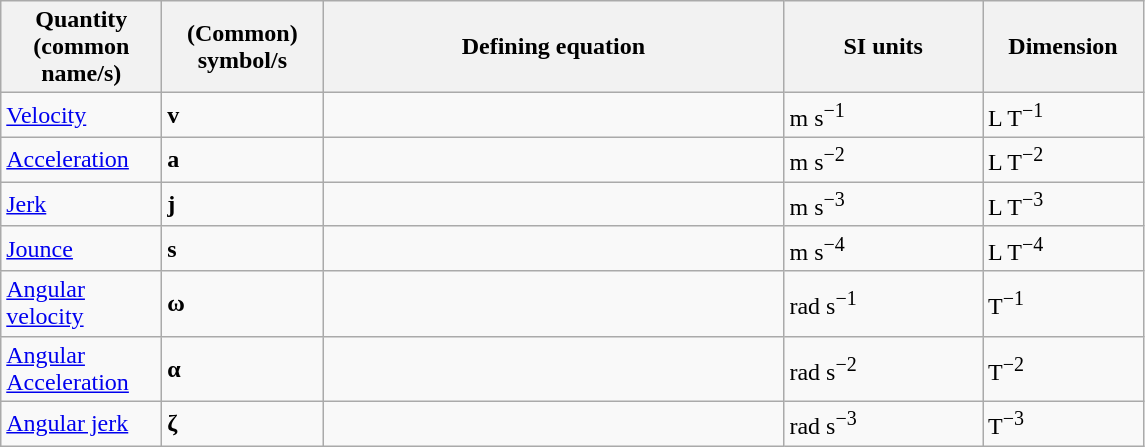<table class="wikitable">
<tr>
<th scope="col" style="width:100px;">Quantity (common name/s)</th>
<th scope="col" style="width:100px;">(Common) symbol/s</th>
<th scope="col" style="width:300px;">Defining equation</th>
<th scope="col" style="width:125px;">SI units</th>
<th scope="col" style="width:100px;">Dimension</th>
</tr>
<tr>
<td><a href='#'>Velocity</a></td>
<td><strong>v</strong></td>
<td></td>
<td>m s<sup>−1</sup></td>
<td>L T<sup>−1</sup></td>
</tr>
<tr>
<td><a href='#'>Acceleration</a></td>
<td><strong>a</strong></td>
<td></td>
<td>m s<sup>−2</sup></td>
<td>L T<sup>−2</sup></td>
</tr>
<tr>
<td><a href='#'>Jerk</a></td>
<td><strong>j</strong></td>
<td></td>
<td>m s<sup>−3</sup></td>
<td>L T<sup>−3</sup></td>
</tr>
<tr>
<td><a href='#'>Jounce</a></td>
<td><strong>s</strong></td>
<td></td>
<td>m s<sup>−4</sup></td>
<td>L T<sup>−4</sup></td>
</tr>
<tr>
<td><a href='#'>Angular velocity</a></td>
<td><strong>ω</strong></td>
<td></td>
<td>rad s<sup>−1</sup></td>
<td>T<sup>−1</sup></td>
</tr>
<tr>
<td><a href='#'>Angular Acceleration</a></td>
<td><strong>α</strong></td>
<td></td>
<td>rad s<sup>−2</sup></td>
<td>T<sup>−2</sup></td>
</tr>
<tr>
<td><a href='#'>Angular jerk</a></td>
<td><strong>ζ</strong></td>
<td></td>
<td>rad s<sup>−3</sup></td>
<td>T<sup>−3</sup></td>
</tr>
</table>
